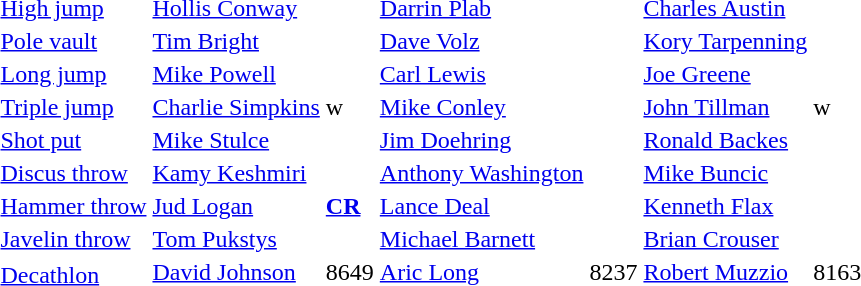<table>
<tr>
<td><a href='#'>High jump</a></td>
<td><a href='#'>Hollis Conway</a></td>
<td></td>
<td><a href='#'>Darrin Plab</a></td>
<td></td>
<td><a href='#'>Charles Austin</a></td>
<td></td>
</tr>
<tr>
<td><a href='#'>Pole vault</a></td>
<td><a href='#'>Tim Bright</a></td>
<td></td>
<td><a href='#'>Dave Volz</a></td>
<td></td>
<td><a href='#'>Kory Tarpenning</a></td>
<td></td>
</tr>
<tr>
<td><a href='#'>Long jump</a></td>
<td><a href='#'>Mike Powell</a></td>
<td></td>
<td><a href='#'>Carl Lewis</a></td>
<td></td>
<td><a href='#'>Joe Greene</a></td>
<td></td>
</tr>
<tr>
<td><a href='#'>Triple jump</a></td>
<td><a href='#'>Charlie Simpkins</a></td>
<td>w</td>
<td><a href='#'>Mike Conley</a></td>
<td></td>
<td><a href='#'>John Tillman</a></td>
<td>w</td>
</tr>
<tr>
<td><a href='#'>Shot put</a></td>
<td><a href='#'>Mike Stulce</a></td>
<td></td>
<td><a href='#'>Jim Doehring</a></td>
<td></td>
<td><a href='#'>Ronald Backes</a></td>
<td></td>
</tr>
<tr>
<td><a href='#'>Discus throw</a></td>
<td><a href='#'>Kamy Keshmiri</a></td>
<td></td>
<td><a href='#'>Anthony Washington</a></td>
<td></td>
<td><a href='#'>Mike Buncic</a></td>
<td></td>
</tr>
<tr>
<td><a href='#'>Hammer throw</a></td>
<td><a href='#'>Jud Logan</a></td>
<td>  <strong><a href='#'>CR</a></strong></td>
<td><a href='#'>Lance Deal</a></td>
<td></td>
<td><a href='#'>Kenneth Flax</a></td>
<td></td>
</tr>
<tr>
<td><a href='#'>Javelin throw</a></td>
<td><a href='#'>Tom Pukstys</a></td>
<td></td>
<td><a href='#'>Michael Barnett</a></td>
<td></td>
<td><a href='#'>Brian Crouser</a></td>
<td></td>
</tr>
<tr>
<td rowspan=2><a href='#'>Decathlon</a></td>
<td><a href='#'>David Johnson</a></td>
<td>8649</td>
<td><a href='#'>Aric Long</a></td>
<td>8237</td>
<td><a href='#'>Robert Muzzio</a></td>
<td>8163</td>
</tr>
<tr>
<td colspan=2></td>
<td colspan=2></td>
<td colspan=2></td>
</tr>
</table>
